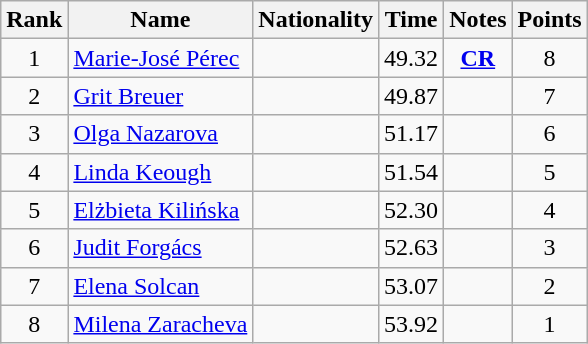<table class="wikitable sortable" style="text-align:center">
<tr>
<th>Rank</th>
<th>Name</th>
<th>Nationality</th>
<th>Time</th>
<th>Notes</th>
<th>Points</th>
</tr>
<tr>
<td>1</td>
<td align=left><a href='#'>Marie-José Pérec</a></td>
<td align=left></td>
<td>49.32</td>
<td><strong><a href='#'>CR</a></strong></td>
<td>8</td>
</tr>
<tr>
<td>2</td>
<td align=left><a href='#'>Grit Breuer</a></td>
<td align=left></td>
<td>49.87</td>
<td></td>
<td>7</td>
</tr>
<tr>
<td>3</td>
<td align=left><a href='#'>Olga Nazarova</a></td>
<td align=left></td>
<td>51.17</td>
<td></td>
<td>6</td>
</tr>
<tr>
<td>4</td>
<td align=left><a href='#'>Linda Keough</a></td>
<td align=left></td>
<td>51.54</td>
<td></td>
<td>5</td>
</tr>
<tr>
<td>5</td>
<td align=left><a href='#'>Elżbieta Kilińska</a></td>
<td align=left></td>
<td>52.30</td>
<td></td>
<td>4</td>
</tr>
<tr>
<td>6</td>
<td align=left><a href='#'>Judit Forgács</a></td>
<td align=left></td>
<td>52.63</td>
<td></td>
<td>3</td>
</tr>
<tr>
<td>7</td>
<td align=left><a href='#'>Elena Solcan</a></td>
<td align=left></td>
<td>53.07</td>
<td></td>
<td>2</td>
</tr>
<tr>
<td>8</td>
<td align=left><a href='#'>Milena Zaracheva</a></td>
<td align=left></td>
<td>53.92</td>
<td></td>
<td>1</td>
</tr>
</table>
